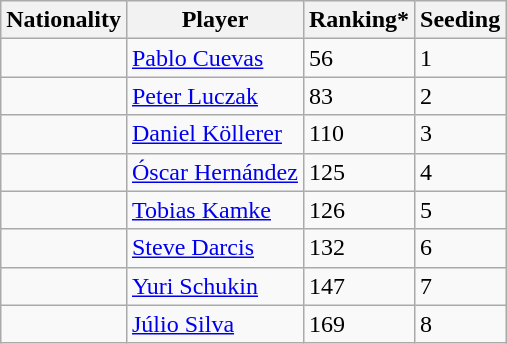<table class="wikitable" border="1">
<tr>
<th>Nationality</th>
<th>Player</th>
<th>Ranking*</th>
<th>Seeding</th>
</tr>
<tr>
<td></td>
<td><a href='#'>Pablo Cuevas</a></td>
<td>56</td>
<td>1</td>
</tr>
<tr>
<td></td>
<td><a href='#'>Peter Luczak</a></td>
<td>83</td>
<td>2</td>
</tr>
<tr>
<td></td>
<td><a href='#'>Daniel Köllerer</a></td>
<td>110</td>
<td>3</td>
</tr>
<tr>
<td></td>
<td><a href='#'>Óscar Hernández</a></td>
<td>125</td>
<td>4</td>
</tr>
<tr>
<td></td>
<td><a href='#'>Tobias Kamke</a></td>
<td>126</td>
<td>5</td>
</tr>
<tr>
<td></td>
<td><a href='#'>Steve Darcis</a></td>
<td>132</td>
<td>6</td>
</tr>
<tr>
<td></td>
<td><a href='#'>Yuri Schukin</a></td>
<td>147</td>
<td>7</td>
</tr>
<tr>
<td></td>
<td><a href='#'>Júlio Silva</a></td>
<td>169</td>
<td>8</td>
</tr>
</table>
